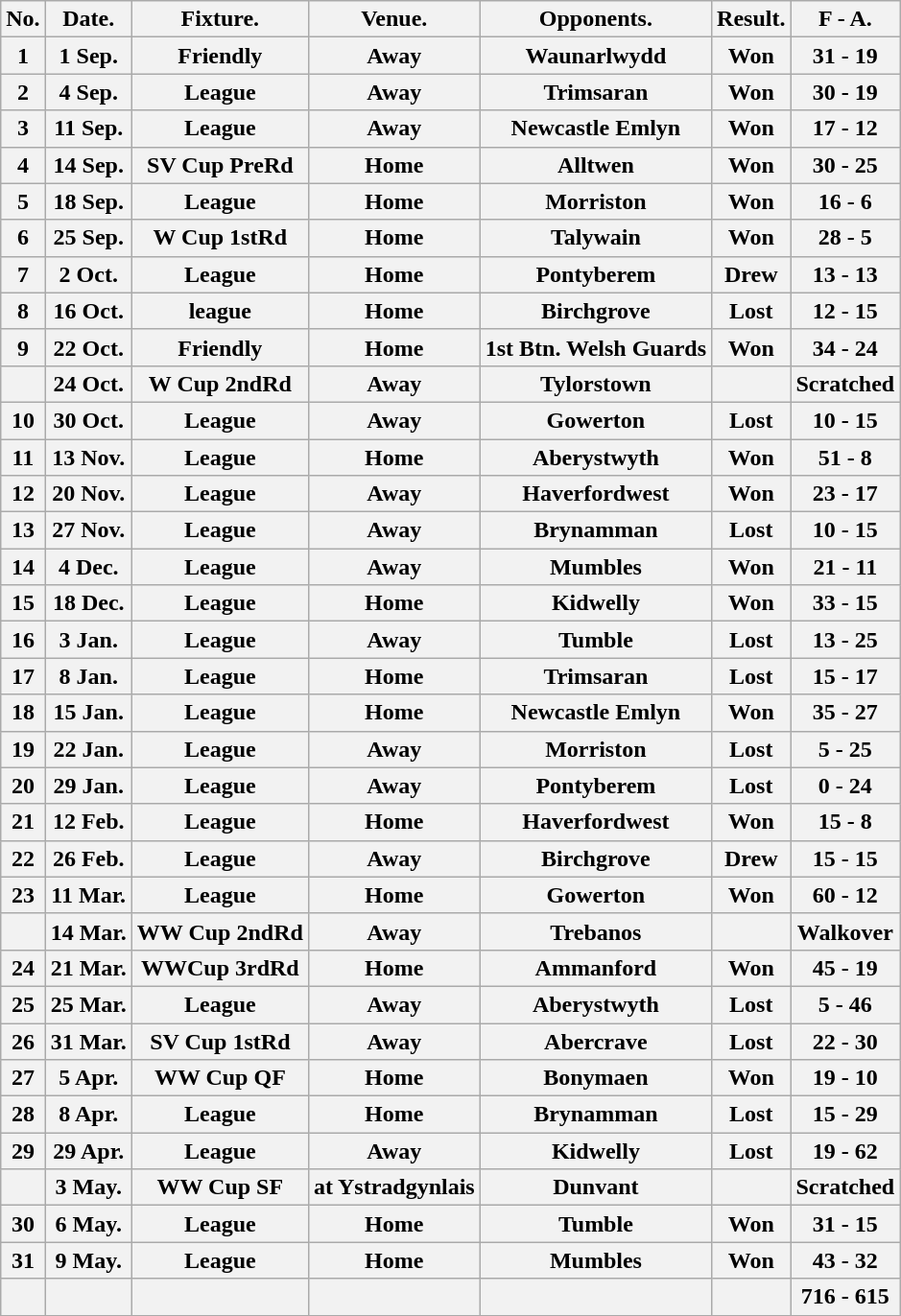<table class="wikitable">
<tr>
<th>No.</th>
<th>Date.</th>
<th>Fixture.</th>
<th>Venue.</th>
<th>Opponents.</th>
<th>Result.</th>
<th>F - A.</th>
</tr>
<tr>
<th>1</th>
<th>1 Sep.</th>
<th>Friendly</th>
<th>Away</th>
<th>Waunarlwydd</th>
<th>Won</th>
<th>31 - 19</th>
</tr>
<tr>
<th>2</th>
<th>4 Sep.</th>
<th>League</th>
<th>Away</th>
<th>Trimsaran</th>
<th>Won</th>
<th>30 - 19</th>
</tr>
<tr>
<th>3</th>
<th>11 Sep.</th>
<th>League</th>
<th>Away</th>
<th>Newcastle Emlyn</th>
<th>Won</th>
<th>17 - 12</th>
</tr>
<tr>
<th>4</th>
<th>14 Sep.</th>
<th>SV Cup PreRd</th>
<th>Home</th>
<th>Alltwen</th>
<th>Won</th>
<th>30 - 25</th>
</tr>
<tr>
<th>5</th>
<th>18 Sep.</th>
<th>League</th>
<th>Home</th>
<th>Morriston</th>
<th>Won</th>
<th>16 - 6</th>
</tr>
<tr>
<th>6</th>
<th>25 Sep.</th>
<th>W Cup 1stRd</th>
<th>Home</th>
<th>Talywain</th>
<th>Won</th>
<th>28 - 5</th>
</tr>
<tr>
<th>7</th>
<th>2 Oct.</th>
<th>League</th>
<th>Home</th>
<th>Pontyberem</th>
<th>Drew</th>
<th>13 - 13</th>
</tr>
<tr>
<th>8</th>
<th>16 Oct.</th>
<th>league</th>
<th>Home</th>
<th>Birchgrove</th>
<th>Lost</th>
<th>12 - 15</th>
</tr>
<tr>
<th>9</th>
<th>22 Oct.</th>
<th>Friendly</th>
<th>Home</th>
<th>1st Btn. Welsh Guards</th>
<th>Won</th>
<th>34 - 24</th>
</tr>
<tr>
<th></th>
<th>24 Oct.</th>
<th>W Cup 2ndRd</th>
<th>Away</th>
<th>Tylorstown</th>
<th></th>
<th>Scratched</th>
</tr>
<tr>
<th>10</th>
<th>30 Oct.</th>
<th>League</th>
<th>Away</th>
<th>Gowerton</th>
<th>Lost</th>
<th>10 - 15</th>
</tr>
<tr>
<th>11</th>
<th>13 Nov.</th>
<th>League</th>
<th>Home</th>
<th>Aberystwyth</th>
<th>Won</th>
<th>51 - 8</th>
</tr>
<tr>
<th>12</th>
<th>20 Nov.</th>
<th>League</th>
<th>Away</th>
<th>Haverfordwest</th>
<th>Won</th>
<th>23 - 17</th>
</tr>
<tr>
<th>13</th>
<th>27 Nov.</th>
<th>League</th>
<th>Away</th>
<th>Brynamman</th>
<th>Lost</th>
<th>10 - 15</th>
</tr>
<tr>
<th>14</th>
<th>4 Dec.</th>
<th>League</th>
<th>Away</th>
<th>Mumbles</th>
<th>Won</th>
<th>21 - 11</th>
</tr>
<tr>
<th>15</th>
<th>18 Dec.</th>
<th>League</th>
<th>Home</th>
<th>Kidwelly</th>
<th>Won</th>
<th>33 - 15</th>
</tr>
<tr>
<th>16</th>
<th>3 Jan.</th>
<th>League</th>
<th>Away</th>
<th>Tumble</th>
<th>Lost</th>
<th>13 - 25</th>
</tr>
<tr>
<th>17</th>
<th>8 Jan.</th>
<th>League</th>
<th>Home</th>
<th>Trimsaran</th>
<th>Lost</th>
<th>15 - 17</th>
</tr>
<tr>
<th>18</th>
<th>15 Jan.</th>
<th>League</th>
<th>Home</th>
<th>Newcastle Emlyn</th>
<th>Won</th>
<th>35 - 27</th>
</tr>
<tr>
<th>19</th>
<th>22 Jan.</th>
<th>League</th>
<th>Away</th>
<th>Morriston</th>
<th>Lost</th>
<th>5 - 25</th>
</tr>
<tr>
<th>20</th>
<th>29 Jan.</th>
<th>League</th>
<th>Away</th>
<th>Pontyberem</th>
<th>Lost</th>
<th>0 - 24</th>
</tr>
<tr>
<th>21</th>
<th>12 Feb.</th>
<th>League</th>
<th>Home</th>
<th>Haverfordwest</th>
<th>Won</th>
<th>15 - 8</th>
</tr>
<tr>
<th>22</th>
<th>26 Feb.</th>
<th>League</th>
<th>Away</th>
<th>Birchgrove</th>
<th>Drew</th>
<th>15 - 15</th>
</tr>
<tr>
<th>23</th>
<th>11 Mar.</th>
<th>League</th>
<th>Home</th>
<th>Gowerton</th>
<th>Won</th>
<th>60 - 12</th>
</tr>
<tr>
<th></th>
<th>14 Mar.</th>
<th>WW Cup 2ndRd</th>
<th>Away</th>
<th>Trebanos</th>
<th></th>
<th>Walkover</th>
</tr>
<tr>
<th>24</th>
<th>21 Mar.</th>
<th>WWCup 3rdRd</th>
<th>Home</th>
<th>Ammanford</th>
<th>Won</th>
<th>45 - 19</th>
</tr>
<tr>
<th>25</th>
<th>25 Mar.</th>
<th>League</th>
<th>Away</th>
<th>Aberystwyth</th>
<th>Lost</th>
<th>5 - 46</th>
</tr>
<tr>
<th>26</th>
<th>31 Mar.</th>
<th>SV Cup 1stRd</th>
<th>Away</th>
<th>Abercrave</th>
<th>Lost</th>
<th>22 - 30</th>
</tr>
<tr>
<th>27</th>
<th>5 Apr.</th>
<th>WW Cup QF</th>
<th>Home</th>
<th>Bonymaen</th>
<th>Won</th>
<th>19 - 10</th>
</tr>
<tr>
<th>28</th>
<th>8 Apr.</th>
<th>League</th>
<th>Home</th>
<th>Brynamman</th>
<th>Lost</th>
<th>15 - 29</th>
</tr>
<tr>
<th>29</th>
<th>29 Apr.</th>
<th>League</th>
<th>Away</th>
<th>Kidwelly</th>
<th>Lost</th>
<th>19 - 62</th>
</tr>
<tr>
<th></th>
<th>3 May.</th>
<th>WW Cup SF</th>
<th>at Ystradgynlais</th>
<th>Dunvant</th>
<th></th>
<th>Scratched</th>
</tr>
<tr>
<th>30</th>
<th>6 May.</th>
<th>League</th>
<th>Home</th>
<th>Tumble</th>
<th>Won</th>
<th>31 - 15</th>
</tr>
<tr>
<th>31</th>
<th>9 May.</th>
<th>League</th>
<th>Home</th>
<th>Mumbles</th>
<th>Won</th>
<th>43 - 32</th>
</tr>
<tr>
<th></th>
<th></th>
<th></th>
<th></th>
<th></th>
<th></th>
<th>716 - 615</th>
</tr>
<tr>
</tr>
</table>
